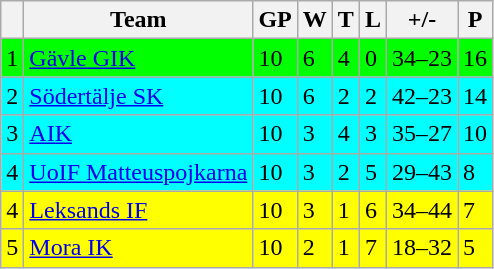<table class="wikitable">
<tr>
<th></th>
<th>Team</th>
<th>GP</th>
<th>W</th>
<th>T</th>
<th>L</th>
<th>+/-</th>
<th>P</th>
</tr>
<tr style="background:#00FF00">
<td>1</td>
<td><a href='#'>Gävle GIK</a></td>
<td>10</td>
<td>6</td>
<td>4</td>
<td>0</td>
<td>34–23</td>
<td>16</td>
</tr>
<tr style="background:#00FFFF">
<td>2</td>
<td><a href='#'>Södertälje SK</a></td>
<td>10</td>
<td>6</td>
<td>2</td>
<td>2</td>
<td>42–23</td>
<td>14</td>
</tr>
<tr style="background:#00FFFF">
<td>3</td>
<td><a href='#'>AIK</a></td>
<td>10</td>
<td>3</td>
<td>4</td>
<td>3</td>
<td>35–27</td>
<td>10</td>
</tr>
<tr style="background:#00FFFF">
<td>4</td>
<td><a href='#'>UoIF Matteuspojkarna</a></td>
<td>10</td>
<td>3</td>
<td>2</td>
<td>5</td>
<td>29–43</td>
<td>8</td>
</tr>
<tr style="background:#FFFF00">
<td>4</td>
<td><a href='#'>Leksands IF</a></td>
<td>10</td>
<td>3</td>
<td>1</td>
<td>6</td>
<td>34–44</td>
<td>7</td>
</tr>
<tr style="background:#FFFF00">
<td>5</td>
<td><a href='#'>Mora IK</a></td>
<td>10</td>
<td>2</td>
<td>1</td>
<td>7</td>
<td>18–32</td>
<td>5</td>
</tr>
</table>
